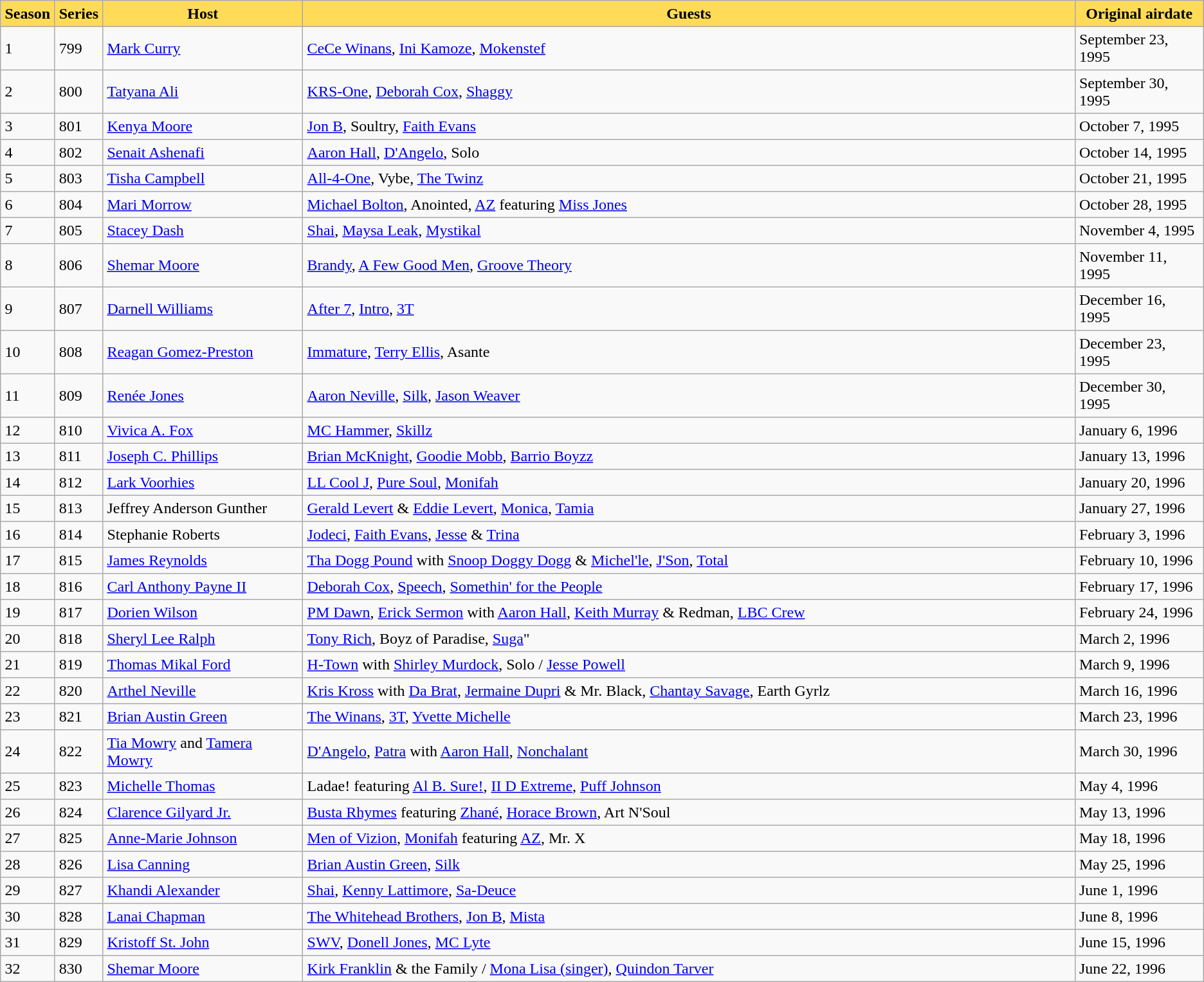<table class="toccolours" border="2" cellpadding="4" cellspacing="0" style="margin: 1em 1em 1em 0; background: #f9f9f9; border: 1px #aaa solid; border-collapse: collapse">
<tr style="text-align: center; background-color:#FFDB58">
<th><strong>Season</strong></th>
<th><strong>Series</strong></th>
<th style="width:200px;"><strong>Host</strong></th>
<th style="width:800px;"><strong>Guests</strong></th>
<th style="width:125px;"><strong>Original airdate</strong></th>
</tr>
<tr>
<td>1</td>
<td>799</td>
<td><a href='#'>Mark Curry</a></td>
<td><a href='#'>CeCe Winans</a>, <a href='#'>Ini Kamoze</a>, <a href='#'>Mokenstef</a></td>
<td>September 23, 1995</td>
</tr>
<tr>
<td>2</td>
<td>800</td>
<td><a href='#'>Tatyana Ali</a></td>
<td><a href='#'>KRS-One</a>, <a href='#'>Deborah Cox</a>, <a href='#'>Shaggy</a></td>
<td>September 30, 1995</td>
</tr>
<tr>
<td>3</td>
<td>801</td>
<td><a href='#'>Kenya Moore</a></td>
<td><a href='#'>Jon B</a>, Soultry, <a href='#'>Faith Evans</a></td>
<td>October 7, 1995</td>
</tr>
<tr>
<td>4</td>
<td>802</td>
<td><a href='#'>Senait Ashenafi</a></td>
<td><a href='#'>Aaron Hall</a>, <a href='#'>D'Angelo</a>, Solo</td>
<td>October 14, 1995</td>
</tr>
<tr>
<td>5</td>
<td>803</td>
<td><a href='#'>Tisha Campbell</a></td>
<td><a href='#'>All-4-One</a>, Vybe, <a href='#'>The Twinz</a></td>
<td>October 21, 1995</td>
</tr>
<tr>
<td>6</td>
<td>804</td>
<td><a href='#'>Mari Morrow</a></td>
<td><a href='#'>Michael Bolton</a>, Anointed, <a href='#'>AZ</a> featuring <a href='#'>Miss Jones</a></td>
<td>October 28, 1995</td>
</tr>
<tr>
<td>7</td>
<td>805</td>
<td><a href='#'>Stacey Dash</a></td>
<td><a href='#'>Shai</a>, <a href='#'>Maysa Leak</a>, <a href='#'>Mystikal</a></td>
<td>November 4, 1995</td>
</tr>
<tr>
<td>8</td>
<td>806</td>
<td><a href='#'>Shemar Moore</a></td>
<td><a href='#'>Brandy</a>, <a href='#'>A Few Good Men</a>, <a href='#'>Groove Theory</a></td>
<td>November 11, 1995</td>
</tr>
<tr>
<td>9</td>
<td>807</td>
<td><a href='#'>Darnell Williams</a></td>
<td><a href='#'>After 7</a>, <a href='#'>Intro</a>, <a href='#'>3T</a></td>
<td>December 16, 1995</td>
</tr>
<tr>
<td>10</td>
<td>808</td>
<td><a href='#'>Reagan Gomez-Preston</a></td>
<td><a href='#'>Immature</a>, <a href='#'>Terry Ellis</a>, Asante</td>
<td>December 23, 1995</td>
</tr>
<tr>
<td>11</td>
<td>809</td>
<td><a href='#'>Renée Jones</a></td>
<td><a href='#'>Aaron Neville</a>, <a href='#'>Silk</a>, <a href='#'>Jason Weaver</a></td>
<td>December 30, 1995</td>
</tr>
<tr>
<td>12</td>
<td>810</td>
<td><a href='#'>Vivica A. Fox</a></td>
<td><a href='#'>MC Hammer</a>, <a href='#'>Skillz</a></td>
<td>January 6, 1996</td>
</tr>
<tr>
<td>13</td>
<td>811</td>
<td><a href='#'>Joseph C. Phillips</a></td>
<td><a href='#'>Brian McKnight</a>, <a href='#'>Goodie Mobb</a>, <a href='#'>Barrio Boyzz</a></td>
<td>January 13, 1996</td>
</tr>
<tr>
<td>14</td>
<td>812</td>
<td><a href='#'>Lark Voorhies</a></td>
<td><a href='#'>LL Cool J</a>, <a href='#'>Pure Soul</a>, <a href='#'>Monifah</a></td>
<td>January 20, 1996</td>
</tr>
<tr>
<td>15</td>
<td>813</td>
<td>Jeffrey Anderson Gunther</td>
<td><a href='#'>Gerald Levert</a> & <a href='#'>Eddie Levert</a>, <a href='#'>Monica</a>, <a href='#'>Tamia</a></td>
<td>January 27, 1996</td>
</tr>
<tr>
<td>16</td>
<td>814</td>
<td>Stephanie Roberts</td>
<td><a href='#'>Jodeci</a>, <a href='#'>Faith Evans</a>, <a href='#'>Jesse</a> & <a href='#'>Trina</a></td>
<td>February 3, 1996</td>
</tr>
<tr>
<td>17</td>
<td>815</td>
<td><a href='#'>James Reynolds</a></td>
<td><a href='#'>Tha Dogg Pound</a> with <a href='#'>Snoop Doggy Dogg</a> & <a href='#'>Michel'le</a>, <a href='#'>J'Son</a>, <a href='#'>Total</a></td>
<td>February 10, 1996</td>
</tr>
<tr>
<td>18</td>
<td>816</td>
<td><a href='#'>Carl Anthony Payne II</a></td>
<td><a href='#'>Deborah Cox</a>, <a href='#'>Speech</a>, <a href='#'>Somethin' for the People</a></td>
<td>February 17, 1996</td>
</tr>
<tr>
<td>19</td>
<td>817</td>
<td><a href='#'>Dorien Wilson</a></td>
<td><a href='#'>PM Dawn</a>, <a href='#'>Erick Sermon</a> with <a href='#'>Aaron Hall</a>, <a href='#'>Keith Murray</a> & Redman, <a href='#'>LBC Crew</a></td>
<td>February 24, 1996</td>
</tr>
<tr>
<td>20</td>
<td>818</td>
<td><a href='#'>Sheryl Lee Ralph</a></td>
<td><a href='#'>Tony Rich</a>, Boyz of Paradise, <a href='#'>Suga</a>"</td>
<td>March 2, 1996</td>
</tr>
<tr>
<td>21</td>
<td>819</td>
<td><a href='#'>Thomas Mikal Ford</a></td>
<td><a href='#'>H-Town</a> with <a href='#'>Shirley Murdock</a>, Solo / <a href='#'>Jesse Powell</a></td>
<td>March 9, 1996</td>
</tr>
<tr>
<td>22</td>
<td>820</td>
<td><a href='#'>Arthel Neville</a></td>
<td><a href='#'>Kris Kross</a> with <a href='#'>Da Brat</a>, <a href='#'>Jermaine Dupri</a> & Mr. Black, <a href='#'>Chantay Savage</a>, Earth Gyrlz</td>
<td>March 16, 1996</td>
</tr>
<tr>
<td>23</td>
<td>821</td>
<td><a href='#'>Brian Austin Green</a></td>
<td><a href='#'>The Winans</a>, <a href='#'>3T</a>, <a href='#'>Yvette Michelle</a></td>
<td>March 23, 1996</td>
</tr>
<tr>
<td>24</td>
<td>822</td>
<td><a href='#'>Tia Mowry</a> and <a href='#'>Tamera Mowry</a></td>
<td><a href='#'>D'Angelo</a>, <a href='#'>Patra</a> with <a href='#'>Aaron Hall</a>, <a href='#'>Nonchalant</a></td>
<td>March 30, 1996</td>
</tr>
<tr>
<td>25</td>
<td>823</td>
<td><a href='#'>Michelle Thomas</a></td>
<td>Ladae! featuring <a href='#'>Al B. Sure!</a>, <a href='#'>II D Extreme</a>, <a href='#'>Puff Johnson</a></td>
<td>May 4, 1996</td>
</tr>
<tr>
<td>26</td>
<td>824</td>
<td><a href='#'>Clarence Gilyard Jr.</a></td>
<td><a href='#'>Busta Rhymes</a> featuring <a href='#'>Zhané</a>, <a href='#'>Horace Brown</a>, Art N'Soul</td>
<td>May 13, 1996</td>
</tr>
<tr>
<td>27</td>
<td>825</td>
<td><a href='#'>Anne-Marie Johnson</a></td>
<td><a href='#'>Men of Vizion</a>, <a href='#'>Monifah</a> featuring <a href='#'>AZ</a>, Mr. X</td>
<td>May 18, 1996</td>
</tr>
<tr>
<td>28</td>
<td>826</td>
<td><a href='#'>Lisa Canning</a></td>
<td><a href='#'>Brian Austin Green</a>, <a href='#'>Silk</a></td>
<td>May 25, 1996</td>
</tr>
<tr>
<td>29</td>
<td>827</td>
<td><a href='#'>Khandi Alexander</a></td>
<td><a href='#'>Shai</a>, <a href='#'>Kenny Lattimore</a>, <a href='#'>Sa-Deuce</a></td>
<td>June 1, 1996</td>
</tr>
<tr>
<td>30</td>
<td>828</td>
<td><a href='#'>Lanai Chapman</a></td>
<td><a href='#'>The Whitehead Brothers</a>, <a href='#'>Jon B</a>, <a href='#'>Mista</a></td>
<td>June 8, 1996</td>
</tr>
<tr>
<td>31</td>
<td>829</td>
<td><a href='#'>Kristoff St. John</a></td>
<td><a href='#'>SWV</a>, <a href='#'>Donell Jones</a>, <a href='#'>MC Lyte</a></td>
<td>June 15, 1996</td>
</tr>
<tr>
<td>32</td>
<td>830</td>
<td><a href='#'>Shemar Moore</a></td>
<td><a href='#'>Kirk Franklin</a> & the Family / <a href='#'>Mona Lisa (singer)</a>, <a href='#'>Quindon Tarver</a></td>
<td>June 22, 1996</td>
</tr>
</table>
